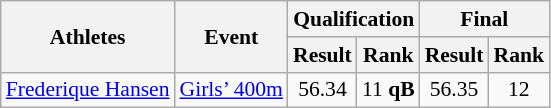<table class="wikitable" border="1" style="font-size:90%">
<tr>
<th rowspan=2>Athletes</th>
<th rowspan=2>Event</th>
<th colspan=2>Qualification</th>
<th colspan=2>Final</th>
</tr>
<tr>
<th>Result</th>
<th>Rank</th>
<th>Result</th>
<th>Rank</th>
</tr>
<tr>
<td><a href='#'>Frederique Hansen</a></td>
<td><a href='#'>Girls’ 400m</a></td>
<td align=center>56.34</td>
<td align=center>11 <strong>qB</strong></td>
<td align=center>56.35</td>
<td align=center>12</td>
</tr>
</table>
